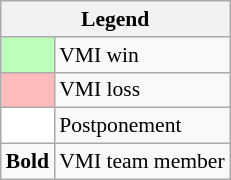<table class="wikitable" style="font-size:90%">
<tr>
<th colspan="2">Legend</th>
</tr>
<tr>
<td style="background:#bfb;"> </td>
<td>VMI win</td>
</tr>
<tr>
<td style="background:#fbb;"> </td>
<td>VMI loss</td>
</tr>
<tr>
<td style="background:#fff;"> </td>
<td>Postponement</td>
</tr>
<tr>
<td><strong>Bold</strong></td>
<td>VMI team member</td>
</tr>
</table>
